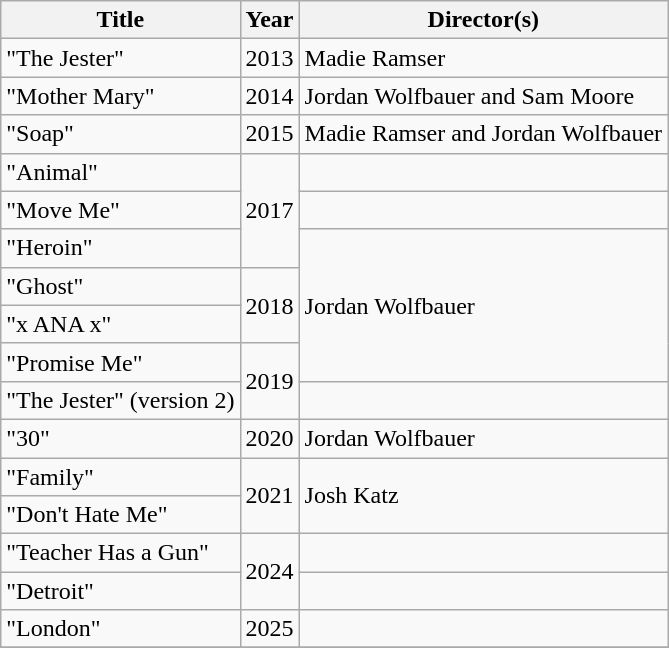<table class="wikitable">
<tr>
<th>Title</th>
<th>Year</th>
<th>Director(s)</th>
</tr>
<tr>
<td>"The Jester"</td>
<td>2013</td>
<td>Madie Ramser</td>
</tr>
<tr>
<td>"Mother Mary"</td>
<td>2014</td>
<td>Jordan Wolfbauer and Sam Moore</td>
</tr>
<tr>
<td>"Soap"</td>
<td>2015</td>
<td>Madie Ramser and Jordan Wolfbauer</td>
</tr>
<tr>
<td>"Animal"</td>
<td rowspan="3">2017</td>
<td></td>
</tr>
<tr>
<td>"Move Me"</td>
<td></td>
</tr>
<tr>
<td>"Heroin"</td>
<td rowspan="4">Jordan Wolfbauer</td>
</tr>
<tr>
<td>"Ghost"</td>
<td rowspan="2">2018</td>
</tr>
<tr>
<td>"x ANA x"</td>
</tr>
<tr>
<td>"Promise Me"</td>
<td rowspan="2">2019</td>
</tr>
<tr>
<td>"The Jester" (version 2)</td>
<td></td>
</tr>
<tr>
<td>"30"</td>
<td>2020</td>
<td>Jordan Wolfbauer</td>
</tr>
<tr>
<td>"Family"</td>
<td rowspan="2">2021</td>
<td rowspan="2">Josh Katz</td>
</tr>
<tr>
<td>"Don't Hate Me"</td>
</tr>
<tr>
<td>"Teacher Has a Gun"</td>
<td rowspan="2">2024</td>
<td></td>
</tr>
<tr>
<td>"Detroit"</td>
<td></td>
</tr>
<tr>
<td>"London"</td>
<td>2025</td>
<td></td>
</tr>
<tr>
</tr>
</table>
